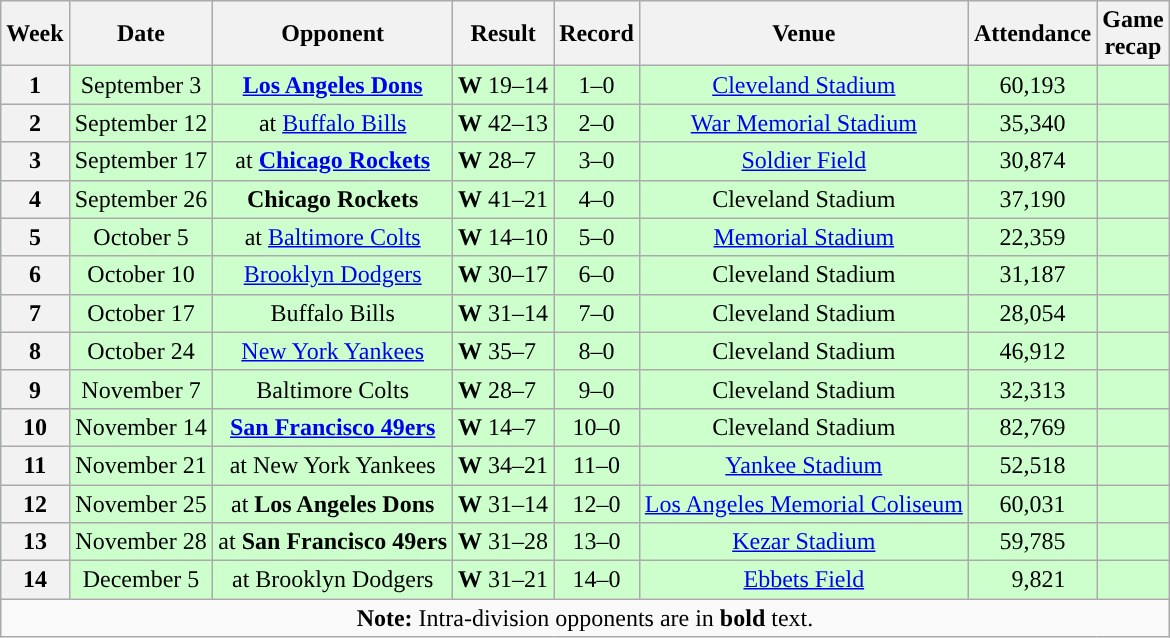<table class="wikitable" style="text-align:center">
<tr>
<th>Week</th>
<th>Date</th>
<th>Opponent</th>
<th>Result</th>
<th>Record</th>
<th>Venue</th>
<th>Attendance</th>
<th>Game<br>recap</th>
</tr>
<tr style="background: #cfc;">
<th>1</th>
<td>September 3</td>
<td><strong><a href='#'>Los Angeles Dons</a></strong></td>
<td><strong>W</strong> 19–14</td>
<td>1–0</td>
<td><a href='#'>Cleveland Stadium</a></td>
<td>60,193</td>
<td></td>
</tr>
<tr style="background: #cfc;">
<th>2</th>
<td>September 12</td>
<td>at <a href='#'>Buffalo Bills</a></td>
<td><strong>W</strong> 42–13</td>
<td>2–0</td>
<td><a href='#'>War Memorial Stadium</a></td>
<td>35,340</td>
<td></td>
</tr>
<tr style="background: #cfc;">
<th>3</th>
<td>September 17</td>
<td>at <strong><a href='#'>Chicago Rockets</a></strong></td>
<td align=left><strong>W</strong> 28–7</td>
<td>3–0</td>
<td><a href='#'>Soldier Field</a></td>
<td>30,874</td>
<td></td>
</tr>
<tr style="background: #cfc;">
<th>4</th>
<td>September 26</td>
<td><strong>Chicago Rockets</strong></td>
<td><strong>W</strong> 41–21</td>
<td>4–0</td>
<td>Cleveland Stadium</td>
<td>37,190</td>
<td></td>
</tr>
<tr style="background: #cfc;">
<th>5</th>
<td>October 5</td>
<td>at <a href='#'>Baltimore Colts</a></td>
<td><strong>W</strong> 14–10</td>
<td>5–0</td>
<td><a href='#'>Memorial Stadium</a></td>
<td>22,359</td>
<td></td>
</tr>
<tr style="background: #cfc;">
<th>6</th>
<td>October 10</td>
<td><a href='#'>Brooklyn Dodgers</a></td>
<td><strong>W</strong> 30–17</td>
<td>6–0</td>
<td>Cleveland Stadium</td>
<td>31,187</td>
<td></td>
</tr>
<tr style="background: #cfc;">
<th>7</th>
<td>October 17</td>
<td>Buffalo Bills</td>
<td><strong>W</strong> 31–14</td>
<td>7–0</td>
<td>Cleveland Stadium</td>
<td>28,054</td>
<td></td>
</tr>
<tr style="background: #cfc;">
<th>8</th>
<td>October 24</td>
<td><a href='#'>New York Yankees</a></td>
<td align=left><strong>W</strong> 35–7</td>
<td>8–0</td>
<td>Cleveland Stadium</td>
<td>46,912</td>
<td></td>
</tr>
<tr style="background: #cfc;">
<th>9</th>
<td>November 7</td>
<td>Baltimore Colts</td>
<td align=left><strong>W</strong> 28–7</td>
<td>9–0</td>
<td>Cleveland Stadium</td>
<td>32,313</td>
<td></td>
</tr>
<tr style="background: #cfc;">
<th>10</th>
<td>November 14</td>
<td><strong><a href='#'>San Francisco 49ers</a></strong></td>
<td align=left><strong>W</strong> 14–7</td>
<td>10–0</td>
<td>Cleveland Stadium</td>
<td>82,769</td>
<td></td>
</tr>
<tr style="background: #cfc;">
<th>11</th>
<td>November 21</td>
<td>at New York Yankees</td>
<td><strong>W</strong> 34–21</td>
<td>11–0</td>
<td><a href='#'>Yankee Stadium</a></td>
<td>52,518</td>
<td></td>
</tr>
<tr style="background: #cfc;">
<th>12</th>
<td>November 25</td>
<td>at <strong>Los Angeles Dons</strong></td>
<td><strong>W</strong> 31–14</td>
<td>12–0</td>
<td><a href='#'>Los Angeles Memorial Coliseum</a></td>
<td>60,031</td>
<td></td>
</tr>
<tr style="background: #cfc;">
<th>13</th>
<td>November 28</td>
<td>at <strong>San Francisco 49ers</strong></td>
<td><strong>W</strong> 31–28</td>
<td>13–0</td>
<td><a href='#'>Kezar Stadium</a></td>
<td>59,785</td>
<td></td>
</tr>
<tr style="background: #cfc;">
<th>14</th>
<td>December 5</td>
<td>at Brooklyn Dodgers</td>
<td><strong>W</strong> 31–21</td>
<td>14–0</td>
<td><a href='#'>Ebbets Field</a></td>
<td>  9,821</td>
<td></td>
</tr>
<tr>
<td colspan="8"><strong>Note:</strong> Intra-division opponents are in <strong>bold</strong> text.</td>
</tr>
</table>
